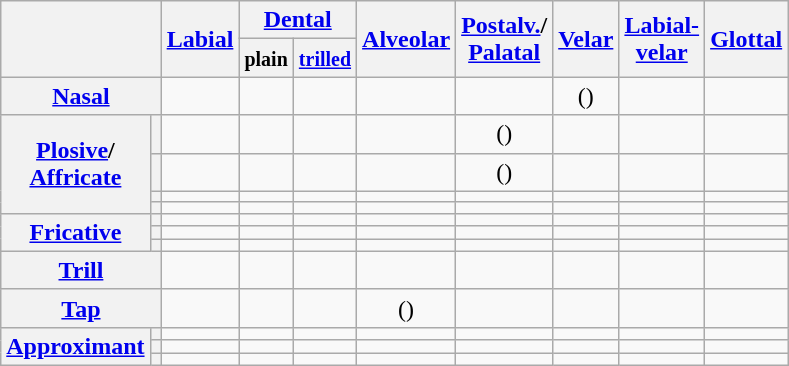<table class="wikitable" style="text-align:center">
<tr>
<th colspan="2" rowspan="2"></th>
<th rowspan="2"><a href='#'>Labial</a></th>
<th colspan="2"><a href='#'>Dental</a></th>
<th rowspan="2"><a href='#'>Alveolar</a></th>
<th rowspan="2"><a href='#'>Postalv.</a>/<br><a href='#'>Palatal</a></th>
<th rowspan="2"><a href='#'>Velar</a></th>
<th rowspan="2"><a href='#'>Labial-<br>velar</a></th>
<th rowspan="2"><a href='#'>Glottal</a></th>
</tr>
<tr>
<th><small>plain</small></th>
<th><a href='#'><small>trilled</small></a></th>
</tr>
<tr>
<th colspan="2"><a href='#'>Nasal</a></th>
<td></td>
<td></td>
<td></td>
<td></td>
<td></td>
<td>()</td>
<td></td>
<td></td>
</tr>
<tr>
<th rowspan="4"><a href='#'>Plosive</a>/<br><a href='#'>Affricate</a></th>
<th></th>
<td></td>
<td></td>
<td></td>
<td></td>
<td>()</td>
<td></td>
<td></td>
<td></td>
</tr>
<tr>
<th></th>
<td></td>
<td></td>
<td></td>
<td></td>
<td>()</td>
<td></td>
<td></td>
<td></td>
</tr>
<tr>
<th></th>
<td></td>
<td></td>
<td></td>
<td></td>
<td></td>
<td></td>
<td></td>
<td></td>
</tr>
<tr>
<th></th>
<td></td>
<td></td>
<td></td>
<td></td>
<td></td>
<td></td>
<td></td>
<td></td>
</tr>
<tr>
<th rowspan="3"><a href='#'>Fricative</a></th>
<th></th>
<td></td>
<td></td>
<td></td>
<td></td>
<td></td>
<td></td>
<td></td>
<td></td>
</tr>
<tr>
<th></th>
<td></td>
<td></td>
<td></td>
<td></td>
<td></td>
<td></td>
<td></td>
<td></td>
</tr>
<tr>
<th></th>
<td></td>
<td></td>
<td></td>
<td></td>
<td></td>
<td></td>
<td></td>
<td></td>
</tr>
<tr>
<th colspan="2"><a href='#'>Trill</a></th>
<td></td>
<td></td>
<td></td>
<td></td>
<td></td>
<td></td>
<td></td>
<td></td>
</tr>
<tr>
<th colspan="2"><a href='#'>Tap</a></th>
<td></td>
<td></td>
<td></td>
<td>()</td>
<td></td>
<td></td>
<td></td>
<td></td>
</tr>
<tr>
<th rowspan="3"><a href='#'>Approximant</a></th>
<th></th>
<td></td>
<td></td>
<td></td>
<td></td>
<td></td>
<td></td>
<td></td>
<td></td>
</tr>
<tr>
<th></th>
<td></td>
<td></td>
<td></td>
<td></td>
<td></td>
<td></td>
<td></td>
<td></td>
</tr>
<tr>
<th></th>
<td></td>
<td></td>
<td></td>
<td></td>
<td></td>
<td></td>
<td></td>
<td></td>
</tr>
</table>
